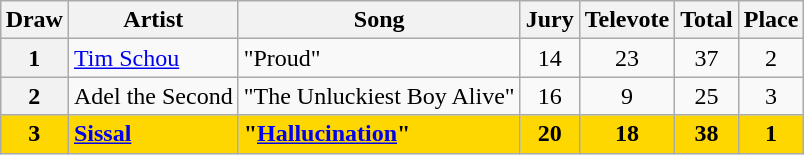<table class="sortable wikitable plainrowheaders" style="margin: 1em auto 1em auto">
<tr>
<th scope="col">Draw</th>
<th scope="col">Artist</th>
<th scope="col">Song</th>
<th scope="col">Jury</th>
<th scope="col">Televote</th>
<th scope="col">Total</th>
<th scope="col">Place</th>
</tr>
<tr>
<th scope="row" style="text-align:center;">1</th>
<td align="left"><a href='#'>Tim Schou</a></td>
<td align="left">"Proud"</td>
<td align="center">14</td>
<td align="center">23</td>
<td align="center">37</td>
<td align="center">2</td>
</tr>
<tr>
<th scope="row" style="text-align:center;">2</th>
<td align="left">Adel the Second</td>
<td align="left">"The Unluckiest Boy Alive"</td>
<td align="center">16</td>
<td align="center">9</td>
<td align="center">25</td>
<td align="center">3</td>
</tr>
<tr style="font-weight:bold; background:gold;">
<th scope="row" style="text-align:center; font-weight:bold; background:gold;">3</th>
<td align="left"><a href='#'>Sissal</a></td>
<td align="left">"<a href='#'>Hallucination</a>"</td>
<td align="center">20</td>
<td align="center">18</td>
<td align="center">38</td>
<td align="center">1</td>
</tr>
</table>
